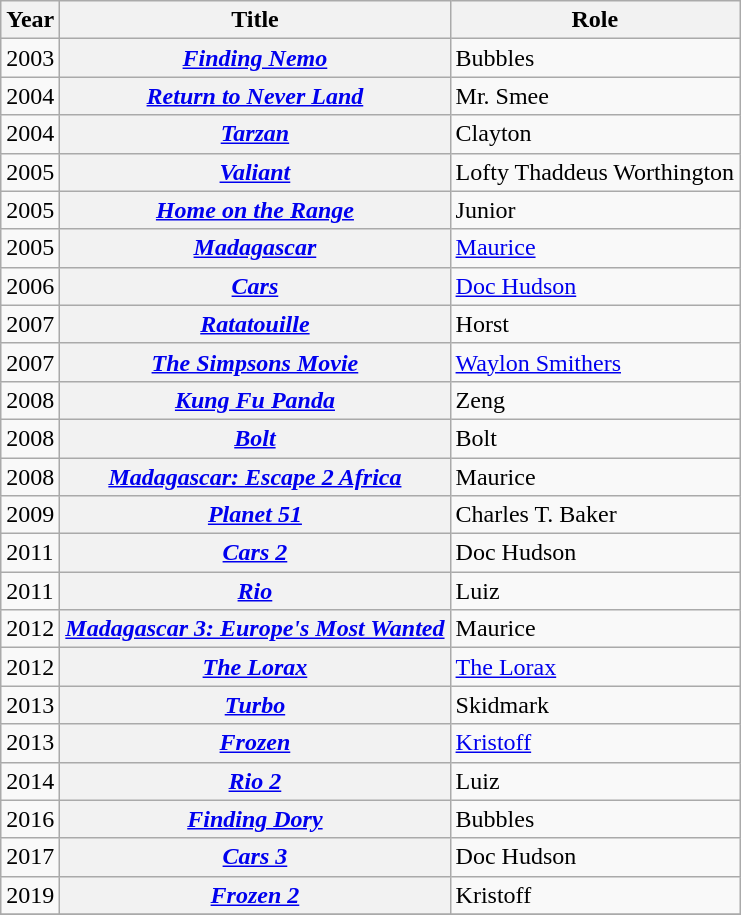<table class="wikitable plainrowheaders sortable">
<tr>
<th scope="col">Year</th>
<th scope="col">Title</th>
<th scope="col">Role</th>
</tr>
<tr>
<td>2003</td>
<th scope="row"><em><a href='#'>Finding Nemo</a></em></th>
<td>Bubbles</td>
</tr>
<tr>
<td>2004</td>
<th scope="row"><em><a href='#'>Return to Never Land</a></em></th>
<td>Mr. Smee</td>
</tr>
<tr>
<td>2004</td>
<th scope="row"><em><a href='#'>Tarzan</a></em></th>
<td>Clayton</td>
</tr>
<tr>
<td>2005</td>
<th scope="row"><em><a href='#'>Valiant</a></em></th>
<td>Lofty Thaddeus Worthington</td>
</tr>
<tr>
<td>2005</td>
<th scope="row"><em><a href='#'>Home on the Range</a></em></th>
<td>Junior</td>
</tr>
<tr>
<td>2005</td>
<th scope="row"><em><a href='#'>Madagascar</a></em></th>
<td><a href='#'>Maurice</a></td>
</tr>
<tr>
<td>2006</td>
<th scope="row"><em><a href='#'>Cars</a></em></th>
<td><a href='#'>Doc Hudson</a></td>
</tr>
<tr>
<td>2007</td>
<th scope="row"><em><a href='#'>Ratatouille</a></em></th>
<td>Horst</td>
</tr>
<tr>
<td>2007</td>
<th scope="row"><em><a href='#'>The Simpsons Movie</a></em></th>
<td><a href='#'>Waylon Smithers</a></td>
</tr>
<tr>
<td>2008</td>
<th scope="row"><em><a href='#'>Kung Fu Panda</a></em></th>
<td>Zeng</td>
</tr>
<tr>
<td>2008</td>
<th scope="row"><em><a href='#'>Bolt</a></em></th>
<td>Bolt</td>
</tr>
<tr>
<td>2008</td>
<th scope="row"><em><a href='#'>Madagascar: Escape 2 Africa</a></em></th>
<td>Maurice</td>
</tr>
<tr>
<td>2009</td>
<th scope="row"><em><a href='#'>Planet 51</a></em></th>
<td>Charles T. Baker</td>
</tr>
<tr>
<td>2011</td>
<th scope="row"><em><a href='#'>Cars 2</a></em></th>
<td>Doc Hudson</td>
</tr>
<tr>
<td>2011</td>
<th scope="row"><em><a href='#'>Rio</a></em></th>
<td>Luiz</td>
</tr>
<tr>
<td>2012</td>
<th scope="row"><em><a href='#'>Madagascar 3: Europe's Most Wanted</a></em></th>
<td>Maurice</td>
</tr>
<tr>
<td>2012</td>
<th scope="row"><em><a href='#'>The Lorax</a></em></th>
<td><a href='#'>The Lorax</a></td>
</tr>
<tr>
<td>2013</td>
<th scope="row"><em><a href='#'>Turbo</a></em></th>
<td>Skidmark</td>
</tr>
<tr>
<td>2013</td>
<th scope="row"><em><a href='#'>Frozen</a></em></th>
<td><a href='#'>Kristoff</a></td>
</tr>
<tr>
<td>2014</td>
<th scope="row"><em><a href='#'>Rio 2</a></em></th>
<td>Luiz</td>
</tr>
<tr>
<td>2016</td>
<th scope="row"><em><a href='#'>Finding Dory</a></em></th>
<td>Bubbles</td>
</tr>
<tr>
<td>2017</td>
<th scope="row"><em><a href='#'>Cars 3</a></em></th>
<td>Doc Hudson</td>
</tr>
<tr>
<td>2019</td>
<th scope="row"><em><a href='#'>Frozen 2</a></em></th>
<td>Kristoff</td>
</tr>
<tr>
</tr>
</table>
